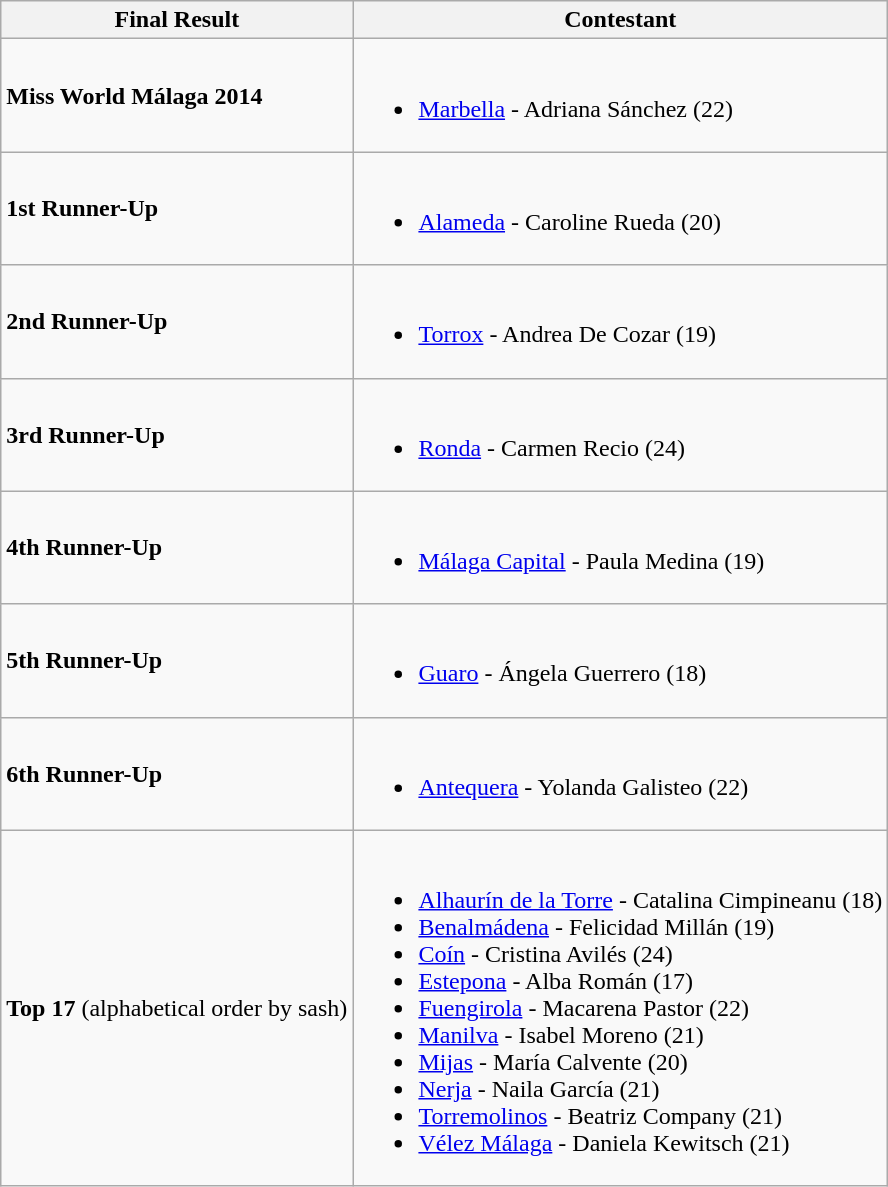<table class="wikitable">
<tr>
<th>Final Result</th>
<th>Contestant</th>
</tr>
<tr>
<td><strong>Miss World Málaga 2014</strong></td>
<td><br><ul><li> <a href='#'>Marbella</a> - Adriana Sánchez (22)</li></ul></td>
</tr>
<tr>
<td><strong>1st Runner-Up</strong></td>
<td><br><ul><li> <a href='#'>Alameda</a> - Caroline Rueda (20)</li></ul></td>
</tr>
<tr>
<td><strong>2nd Runner-Up</strong></td>
<td><br><ul><li> <a href='#'>Torrox</a> - Andrea De Cozar (19)</li></ul></td>
</tr>
<tr>
<td><strong>3rd Runner-Up</strong></td>
<td><br><ul><li> <a href='#'>Ronda</a> - Carmen Recio (24)</li></ul></td>
</tr>
<tr>
<td><strong>4th Runner-Up</strong></td>
<td><br><ul><li> <a href='#'>Málaga Capital</a> - Paula Medina (19)</li></ul></td>
</tr>
<tr>
<td><strong>5th Runner-Up</strong></td>
<td><br><ul><li> <a href='#'>Guaro</a> - Ángela Guerrero (18)</li></ul></td>
</tr>
<tr>
<td><strong>6th Runner-Up</strong></td>
<td><br><ul><li> <a href='#'>Antequera</a> - Yolanda Galisteo (22)</li></ul></td>
</tr>
<tr>
<td><strong>Top 17</strong> (alphabetical order by sash)</td>
<td><br><ul><li> <a href='#'>Alhaurín de la Torre</a> - Catalina Cimpineanu (18)</li><li> <a href='#'>Benalmádena</a> - Felicidad Millán (19)</li><li> <a href='#'>Coín</a> - Cristina Avilés (24)</li><li> <a href='#'>Estepona</a> - Alba Román (17)</li><li> <a href='#'>Fuengirola</a> - Macarena Pastor (22)</li><li> <a href='#'>Manilva</a> - Isabel Moreno (21)</li><li> <a href='#'>Mijas</a> - María Calvente (20)</li><li> <a href='#'>Nerja</a> - Naila García (21)</li><li> <a href='#'>Torremolinos</a> - Beatriz Company (21)</li><li> <a href='#'>Vélez Málaga</a> - Daniela Kewitsch (21)</li></ul></td>
</tr>
</table>
